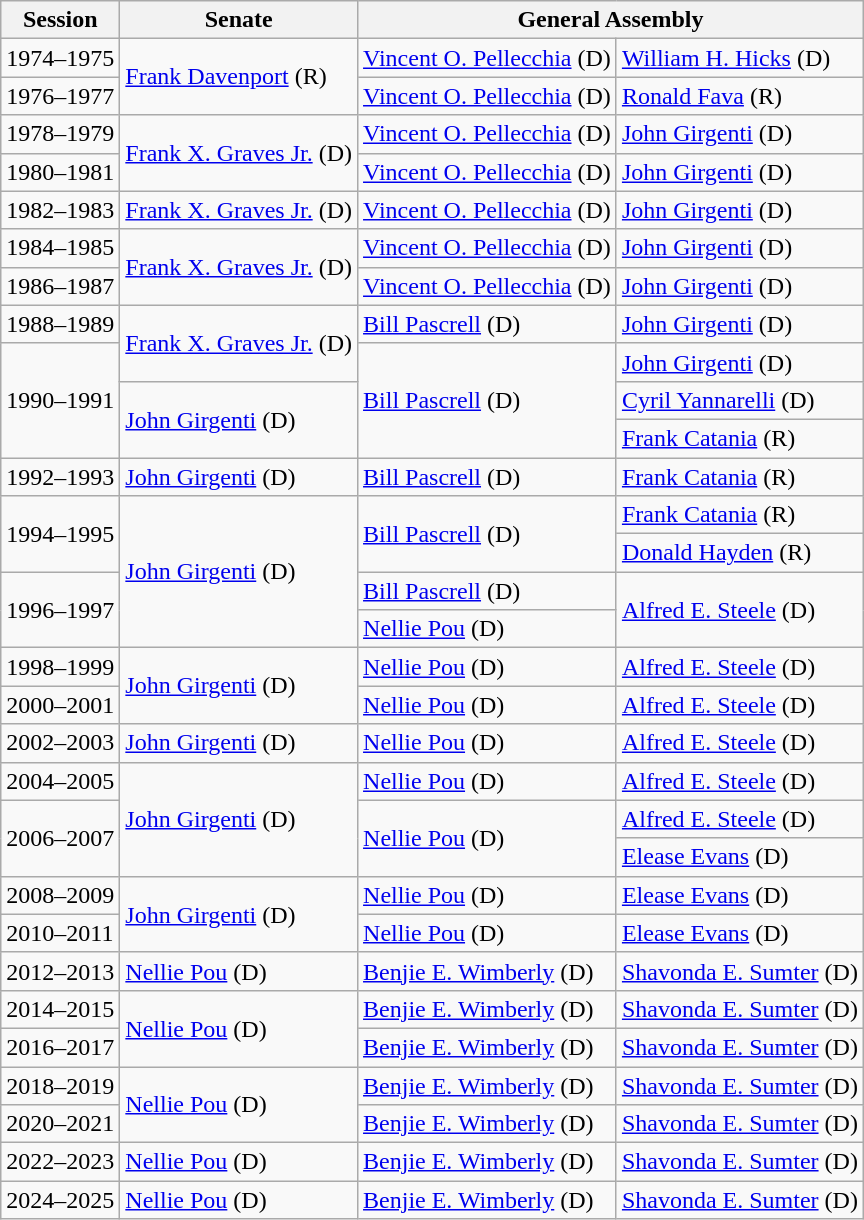<table class="wikitable">
<tr>
<th>Session</th>
<th>Senate</th>
<th colspan=2>General Assembly</th>
</tr>
<tr>
<td>1974–1975</td>
<td rowspan=2 ><a href='#'>Frank Davenport</a> (R)</td>
<td><a href='#'>Vincent O. Pellecchia</a> (D)</td>
<td><a href='#'>William H. Hicks</a> (D)</td>
</tr>
<tr>
<td>1976–1977</td>
<td><a href='#'>Vincent O. Pellecchia</a> (D)</td>
<td><a href='#'>Ronald Fava</a> (R)</td>
</tr>
<tr>
<td>1978–1979</td>
<td rowspan=2 ><a href='#'>Frank X. Graves Jr.</a> (D)</td>
<td><a href='#'>Vincent O. Pellecchia</a> (D)</td>
<td><a href='#'>John Girgenti</a> (D)</td>
</tr>
<tr>
<td>1980–1981</td>
<td><a href='#'>Vincent O. Pellecchia</a> (D)</td>
<td><a href='#'>John Girgenti</a> (D)</td>
</tr>
<tr>
<td>1982–1983</td>
<td><a href='#'>Frank X. Graves Jr.</a> (D)</td>
<td><a href='#'>Vincent O. Pellecchia</a> (D)</td>
<td><a href='#'>John Girgenti</a> (D)</td>
</tr>
<tr>
<td>1984–1985</td>
<td rowspan=2 ><a href='#'>Frank X. Graves Jr.</a> (D)</td>
<td><a href='#'>Vincent O. Pellecchia</a> (D)</td>
<td><a href='#'>John Girgenti</a> (D)</td>
</tr>
<tr>
<td>1986–1987</td>
<td><a href='#'>Vincent O. Pellecchia</a> (D)</td>
<td><a href='#'>John Girgenti</a> (D)</td>
</tr>
<tr>
<td>1988–1989</td>
<td rowspan=2 ><a href='#'>Frank X. Graves Jr.</a> (D)</td>
<td><a href='#'>Bill Pascrell</a> (D)</td>
<td><a href='#'>John Girgenti</a> (D)</td>
</tr>
<tr>
<td rowspan=3>1990–1991</td>
<td rowspan=3 ><a href='#'>Bill Pascrell</a> (D)</td>
<td><a href='#'>John Girgenti</a> (D)</td>
</tr>
<tr>
<td rowspan=2 ><a href='#'>John Girgenti</a> (D)</td>
<td><a href='#'>Cyril Yannarelli</a> (D)</td>
</tr>
<tr>
<td><a href='#'>Frank Catania</a> (R)</td>
</tr>
<tr>
<td>1992–1993</td>
<td><a href='#'>John Girgenti</a> (D)</td>
<td><a href='#'>Bill Pascrell</a> (D)</td>
<td><a href='#'>Frank Catania</a> (R)</td>
</tr>
<tr>
<td rowspan=2>1994–1995</td>
<td rowspan=4 ><a href='#'>John Girgenti</a> (D)</td>
<td rowspan=2 ><a href='#'>Bill Pascrell</a> (D)</td>
<td><a href='#'>Frank Catania</a> (R)</td>
</tr>
<tr>
<td><a href='#'>Donald Hayden</a> (R)</td>
</tr>
<tr>
<td rowspan=2>1996–1997</td>
<td><a href='#'>Bill Pascrell</a> (D)</td>
<td rowspan=2 ><a href='#'>Alfred E. Steele</a> (D)</td>
</tr>
<tr>
<td><a href='#'>Nellie Pou</a> (D)</td>
</tr>
<tr>
<td>1998–1999</td>
<td rowspan=2 ><a href='#'>John Girgenti</a> (D)</td>
<td><a href='#'>Nellie Pou</a> (D)</td>
<td><a href='#'>Alfred E. Steele</a> (D)</td>
</tr>
<tr>
<td>2000–2001</td>
<td><a href='#'>Nellie Pou</a> (D)</td>
<td><a href='#'>Alfred E. Steele</a> (D)</td>
</tr>
<tr>
<td>2002–2003</td>
<td><a href='#'>John Girgenti</a> (D)</td>
<td><a href='#'>Nellie Pou</a> (D)</td>
<td><a href='#'>Alfred E. Steele</a> (D)</td>
</tr>
<tr>
<td>2004–2005</td>
<td rowspan=3 ><a href='#'>John Girgenti</a> (D)</td>
<td><a href='#'>Nellie Pou</a> (D)</td>
<td><a href='#'>Alfred E. Steele</a> (D)</td>
</tr>
<tr>
<td rowspan=2>2006–2007</td>
<td rowspan=2 ><a href='#'>Nellie Pou</a> (D)</td>
<td><a href='#'>Alfred E. Steele</a> (D)</td>
</tr>
<tr>
<td><a href='#'>Elease Evans</a> (D)</td>
</tr>
<tr>
<td>2008–2009</td>
<td rowspan=2 ><a href='#'>John Girgenti</a> (D)</td>
<td><a href='#'>Nellie Pou</a> (D)</td>
<td><a href='#'>Elease Evans</a> (D)</td>
</tr>
<tr>
<td>2010–2011</td>
<td><a href='#'>Nellie Pou</a> (D)</td>
<td><a href='#'>Elease Evans</a> (D)</td>
</tr>
<tr>
<td>2012–2013</td>
<td><a href='#'>Nellie Pou</a> (D)</td>
<td><a href='#'>Benjie E. Wimberly</a> (D)</td>
<td><a href='#'>Shavonda E. Sumter</a> (D)</td>
</tr>
<tr>
<td>2014–2015</td>
<td rowspan=2 ><a href='#'>Nellie Pou</a> (D)</td>
<td><a href='#'>Benjie E. Wimberly</a> (D)</td>
<td><a href='#'>Shavonda E. Sumter</a> (D)</td>
</tr>
<tr>
<td>2016–2017</td>
<td><a href='#'>Benjie E. Wimberly</a> (D)</td>
<td><a href='#'>Shavonda E. Sumter</a> (D)</td>
</tr>
<tr>
<td>2018–2019</td>
<td rowspan=2 ><a href='#'>Nellie Pou</a> (D)</td>
<td><a href='#'>Benjie E. Wimberly</a> (D)</td>
<td><a href='#'>Shavonda E. Sumter</a> (D)</td>
</tr>
<tr>
<td>2020–2021</td>
<td><a href='#'>Benjie E. Wimberly</a> (D)</td>
<td><a href='#'>Shavonda E. Sumter</a> (D)</td>
</tr>
<tr>
<td>2022–2023</td>
<td><a href='#'>Nellie Pou</a> (D)</td>
<td><a href='#'>Benjie E. Wimberly</a> (D)</td>
<td><a href='#'>Shavonda E. Sumter</a> (D)</td>
</tr>
<tr>
<td>2024–2025</td>
<td><a href='#'>Nellie Pou</a> (D)</td>
<td><a href='#'>Benjie E. Wimberly</a> (D)</td>
<td><a href='#'>Shavonda E. Sumter</a> (D)</td>
</tr>
</table>
